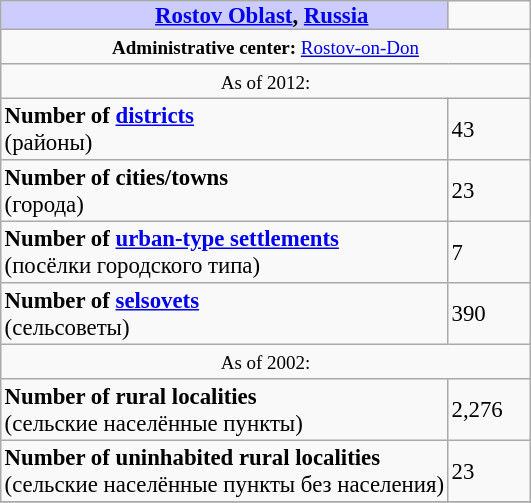<table border=1 align="right" cellpadding=2 cellspacing=0 style="margin: 0 0 1em 1em; background: #f9f9f9; border: 1px #aaa solid; border-collapse: collapse; font-size: 95%;">
<tr>
<th bgcolor="#ccccff" style="padding:0 0 0 50px;"><a href='#'>Rostov Oblast</a>, <a href='#'>Russia</a></th>
<td width="50px"></td>
</tr>
<tr>
<td colspan=2 align="center"><small><strong>Administrative center:</strong> <a href='#'>Rostov-on-Don</a></small></td>
</tr>
<tr>
<td colspan=2 align="center"><small>As of 2012:</small></td>
</tr>
<tr>
<td><strong>Number of <a href='#'>districts</a></strong><br>(районы)</td>
<td>43</td>
</tr>
<tr>
<td><strong>Number of cities/towns</strong><br>(города)</td>
<td>23</td>
</tr>
<tr>
<td><strong>Number of <a href='#'>urban-type settlements</a></strong><br>(посёлки городского типа)</td>
<td>7</td>
</tr>
<tr>
<td><strong>Number of <a href='#'>selsovets</a></strong><br>(сельсоветы)</td>
<td>390</td>
</tr>
<tr>
<td colspan=2 align="center"><small>As of 2002:</small></td>
</tr>
<tr>
<td><strong>Number of rural localities</strong><br>(сельские населённые пункты)</td>
<td>2,276</td>
</tr>
<tr>
<td><strong>Number of uninhabited rural localities</strong><br>(сельские населённые пункты без населения)</td>
<td>23</td>
</tr>
<tr>
</tr>
</table>
